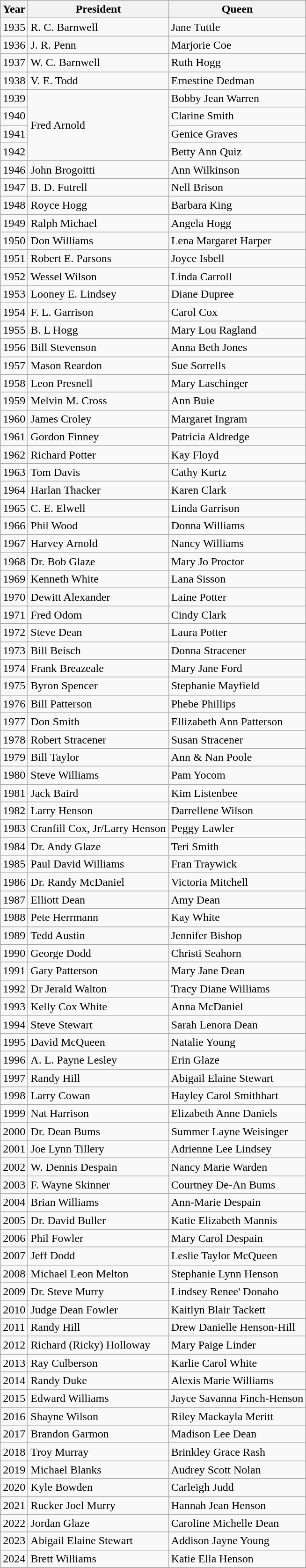<table class="wikitable">
<tr>
<th>Year</th>
<th>President</th>
<th>Queen</th>
</tr>
<tr>
<td>1935</td>
<td>R. C. Barnwell</td>
<td>Jane Tuttle</td>
</tr>
<tr>
<td>1936</td>
<td>J. R. Penn</td>
<td>Marjorie Coe</td>
</tr>
<tr>
<td>1937</td>
<td>W. C. Barnwell</td>
<td>Ruth Hogg</td>
</tr>
<tr>
<td>1938</td>
<td>V. E. Todd</td>
<td>Ernestine Dedman</td>
</tr>
<tr>
<td>1939</td>
<td rowspan=4>Fred Arnold</td>
<td>Bobby Jean Warren</td>
</tr>
<tr>
<td>1940</td>
<td>Clarine Smith</td>
</tr>
<tr>
<td>1941</td>
<td>Genice Graves</td>
</tr>
<tr>
<td>1942</td>
<td>Betty Ann Quiz</td>
</tr>
<tr>
<td>1946</td>
<td>John Brogoitti</td>
<td>Ann Wilkinson</td>
</tr>
<tr>
<td>1947</td>
<td>B. D. Futrell</td>
<td>Nell Brison</td>
</tr>
<tr>
<td>1948</td>
<td>Royce Hogg</td>
<td>Barbara King</td>
</tr>
<tr>
<td>1949</td>
<td>Ralph Michael</td>
<td>Angela Hogg</td>
</tr>
<tr>
<td>1950</td>
<td>Don Williams</td>
<td>Lena Margaret Harper</td>
</tr>
<tr>
<td>1951</td>
<td>Robert E. Parsons</td>
<td>Joyce Isbell</td>
</tr>
<tr>
<td>1952</td>
<td>Wessel Wilson</td>
<td>Linda Carroll</td>
</tr>
<tr>
<td>1953</td>
<td>Looney E. Lindsey</td>
<td>Diane Dupree</td>
</tr>
<tr>
<td>1954</td>
<td>F. L. Garrison</td>
<td>Carol Cox</td>
</tr>
<tr>
<td>1955</td>
<td>B. L Hogg</td>
<td>Mary Lou Ragland</td>
</tr>
<tr>
<td>1956</td>
<td>Bill Stevenson</td>
<td>Anna Beth Jones</td>
</tr>
<tr>
<td>1957</td>
<td>Mason Reardon</td>
<td>Sue Sorrells</td>
</tr>
<tr>
<td>1958</td>
<td>Leon Presnell</td>
<td>Mary Laschinger</td>
</tr>
<tr>
<td>1959</td>
<td>Melvin M. Cross</td>
<td>Ann Buie</td>
</tr>
<tr>
<td>1960</td>
<td>James Croley</td>
<td>Margaret Ingram</td>
</tr>
<tr>
<td>1961</td>
<td>Gordon Finney</td>
<td>Patricia Aldredge</td>
</tr>
<tr>
<td>1962</td>
<td>Richard Potter</td>
<td>Kay Floyd</td>
</tr>
<tr>
<td>1963</td>
<td>Tom Davis</td>
<td>Cathy Kurtz</td>
</tr>
<tr>
<td>1964</td>
<td>Harlan Thacker</td>
<td>Karen Clark</td>
</tr>
<tr>
<td>1965</td>
<td>C. E. Elwell</td>
<td>Linda Garrison</td>
</tr>
<tr>
<td>1966</td>
<td>Phil Wood</td>
<td>Donna Williams</td>
</tr>
<tr>
<td>1967</td>
<td>Harvey Arnold</td>
<td>Nancy Williams</td>
</tr>
<tr>
<td>1968</td>
<td>Dr. Bob Glaze</td>
<td>Mary Jo Proctor</td>
</tr>
<tr>
<td>1969</td>
<td>Kenneth White</td>
<td>Lana Sisson</td>
</tr>
<tr>
<td>1970</td>
<td>Dewitt Alexander</td>
<td>Laine Potter</td>
</tr>
<tr>
<td>1971</td>
<td>Fred Odom</td>
<td>Cindy Clark</td>
</tr>
<tr>
<td>1972</td>
<td>Steve Dean</td>
<td>Laura Potter</td>
</tr>
<tr>
<td>1973</td>
<td>Bill Beisch</td>
<td>Donna Stracener</td>
</tr>
<tr>
<td>1974</td>
<td>Frank Breazeale</td>
<td>Mary Jane Ford</td>
</tr>
<tr>
<td>1975</td>
<td>Byron Spencer</td>
<td>Stephanie Mayfield</td>
</tr>
<tr>
<td>1976</td>
<td>Bill Patterson</td>
<td>Phebe Phillips</td>
</tr>
<tr>
<td>1977</td>
<td>Don Smith</td>
<td>Ellizabeth Ann Patterson</td>
</tr>
<tr>
<td>1978</td>
<td>Robert Stracener</td>
<td>Susan Stracener</td>
</tr>
<tr>
<td>1979</td>
<td>Bill Taylor</td>
<td>Ann & Nan Poole</td>
</tr>
<tr>
<td>1980</td>
<td>Steve Williams</td>
<td>Pam Yocom</td>
</tr>
<tr>
<td>1981</td>
<td>Jack Baird</td>
<td>Kim Listenbee</td>
</tr>
<tr>
<td>1982</td>
<td>Larry Henson</td>
<td>Darrellene Wilson</td>
</tr>
<tr>
<td>1983</td>
<td>Cranfill Cox, Jr/Larry Henson</td>
<td>Peggy Lawler</td>
</tr>
<tr>
<td>1984</td>
<td>Dr. Andy Glaze</td>
<td>Teri Smith</td>
</tr>
<tr>
<td>1985</td>
<td>Paul David Williams</td>
<td>Fran Traywick</td>
</tr>
<tr>
<td>1986</td>
<td>Dr. Randy McDaniel</td>
<td>Victoria Mitchell</td>
</tr>
<tr>
<td>1987</td>
<td>Elliott Dean</td>
<td>Amy Dean</td>
</tr>
<tr>
<td>1988</td>
<td>Pete Herrmann</td>
<td>Kay White</td>
</tr>
<tr>
<td>1989</td>
<td>Tedd Austin</td>
<td>Jennifer Bishop</td>
</tr>
<tr>
<td>1990</td>
<td>George Dodd</td>
<td>Christi Seahorn</td>
</tr>
<tr>
<td>1991</td>
<td>Gary Patterson</td>
<td>Mary Jane Dean</td>
</tr>
<tr>
<td>1992</td>
<td>Dr Jerald Walton</td>
<td>Tracy Diane Williams</td>
</tr>
<tr>
<td>1993</td>
<td>Kelly Cox White</td>
<td>Anna McDaniel</td>
</tr>
<tr>
<td>1994</td>
<td>Steve Stewart</td>
<td>Sarah Lenora Dean</td>
</tr>
<tr>
<td>1995</td>
<td>David McQueen</td>
<td>Natalie Young</td>
</tr>
<tr>
<td>1996</td>
<td>A. L. Payne Lesley</td>
<td>Erin Glaze</td>
</tr>
<tr>
<td>1997</td>
<td>Randy Hill</td>
<td>Abigail Elaine Stewart</td>
</tr>
<tr>
<td>1998</td>
<td>Larry Cowan</td>
<td>Hayley Carol Smithhart</td>
</tr>
<tr>
<td>1999</td>
<td>Nat Harrison</td>
<td>Elizabeth Anne Daniels</td>
</tr>
<tr>
<td>2000</td>
<td>Dr. Dean Bums</td>
<td>Summer Layne Weisinger</td>
</tr>
<tr>
<td>2001</td>
<td>Joe Lynn Tillery</td>
<td>Adrienne Lee Lindsey</td>
</tr>
<tr>
<td>2002</td>
<td>W. Dennis Despain</td>
<td>Nancy Marie Warden</td>
</tr>
<tr>
<td>2003</td>
<td>F. Wayne Skinner</td>
<td>Courtney De-An Bums</td>
</tr>
<tr>
<td>2004</td>
<td>Brian Williams</td>
<td>Ann-Marie Despain</td>
</tr>
<tr>
<td>2005</td>
<td>Dr. David Buller</td>
<td>Katie Elizabeth Mannis</td>
</tr>
<tr>
<td>2006</td>
<td>Phil Fowler</td>
<td>Mary Carol Despain</td>
</tr>
<tr>
<td>2007</td>
<td>Jeff Dodd</td>
<td>Leslie Taylor McQueen</td>
</tr>
<tr>
<td>2008</td>
<td>Michael Leon Melton</td>
<td>Stephanie Lynn Henson</td>
</tr>
<tr>
<td>2009</td>
<td>Dr. Steve Murry</td>
<td>Lindsey Renee' Donaho</td>
</tr>
<tr>
<td>2010</td>
<td>Judge Dean Fowler</td>
<td>Kaitlyn Blair Tackett</td>
</tr>
<tr>
<td>2011</td>
<td>Randy Hill</td>
<td>Drew Danielle Henson-Hill</td>
</tr>
<tr>
<td>2012</td>
<td>Richard (Ricky) Holloway</td>
<td>Mary Paige Linder</td>
</tr>
<tr>
<td>2013</td>
<td>Ray Culberson</td>
<td>Karlie Carol White</td>
</tr>
<tr>
<td>2014</td>
<td>Randy Duke</td>
<td>Alexis Marie Williams</td>
</tr>
<tr>
<td>2015</td>
<td>Edward Williams</td>
<td>Jayce Savanna Finch-Henson</td>
</tr>
<tr>
<td>2016</td>
<td>Shayne Wilson</td>
<td>Riley Mackayla Meritt</td>
</tr>
<tr>
<td>2017</td>
<td>Brandon Garmon</td>
<td>Madison Lee Dean</td>
</tr>
<tr>
<td>2018</td>
<td>Troy Murray</td>
<td>Brinkley Grace Rash</td>
</tr>
<tr>
<td>2019</td>
<td>Michael Blanks</td>
<td>Audrey Scott Nolan</td>
</tr>
<tr>
<td>2020</td>
<td>Kyle Bowden</td>
<td>Carleigh Judd</td>
</tr>
<tr>
<td>2021</td>
<td>Rucker Joel Murry</td>
<td>Hannah Jean Henson</td>
</tr>
<tr>
<td>2022</td>
<td>Jordan Glaze</td>
<td>Caroline Michelle Dean</td>
</tr>
<tr>
<td>2023</td>
<td>Abigail Elaine Stewart</td>
<td>Addison Jayne Young</td>
</tr>
<tr>
<td>2024</td>
<td>Brett Williams</td>
<td>Katie Ella Henson</td>
</tr>
<tr>
</tr>
</table>
